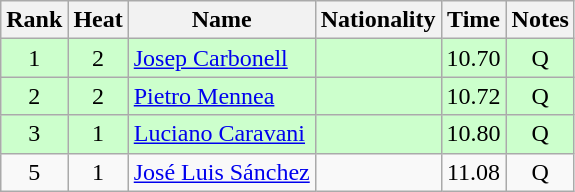<table class="wikitable sortable" style="text-align:center">
<tr>
<th>Rank</th>
<th>Heat</th>
<th>Name</th>
<th>Nationality</th>
<th>Time</th>
<th>Notes</th>
</tr>
<tr bgcolor=ccffcc>
<td>1</td>
<td>2</td>
<td align=left><a href='#'>Josep Carbonell</a></td>
<td align=left></td>
<td>10.70</td>
<td>Q</td>
</tr>
<tr bgcolor=ccffcc>
<td>2</td>
<td>2</td>
<td align=left><a href='#'>Pietro Mennea</a></td>
<td align=left></td>
<td>10.72</td>
<td>Q</td>
</tr>
<tr bgcolor=ccffcc>
<td>3</td>
<td>1</td>
<td align=left><a href='#'>Luciano Caravani</a></td>
<td align=left></td>
<td>10.80</td>
<td>Q</td>
</tr>
<tr>
<td>5</td>
<td>1</td>
<td align=left><a href='#'>José Luis Sánchez</a></td>
<td align=left></td>
<td>11.08</td>
<td>Q</td>
</tr>
</table>
